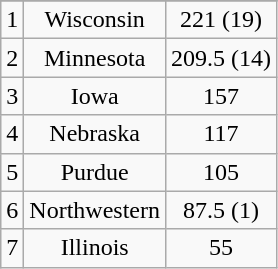<table class="wikitable" style="display: inline-table;">
<tr align="center">
</tr>
<tr align="center">
<td>1</td>
<td>Wisconsin</td>
<td>221 (19)</td>
</tr>
<tr align="center">
<td>2</td>
<td>Minnesota</td>
<td>209.5 (14)</td>
</tr>
<tr align="center">
<td>3</td>
<td>Iowa</td>
<td>157</td>
</tr>
<tr align="center">
<td>4</td>
<td>Nebraska</td>
<td>117</td>
</tr>
<tr align="center">
<td>5</td>
<td>Purdue</td>
<td>105</td>
</tr>
<tr align="center">
<td>6</td>
<td>Northwestern</td>
<td>87.5 (1)</td>
</tr>
<tr align="center">
<td>7</td>
<td>Illinois</td>
<td>55</td>
</tr>
</table>
